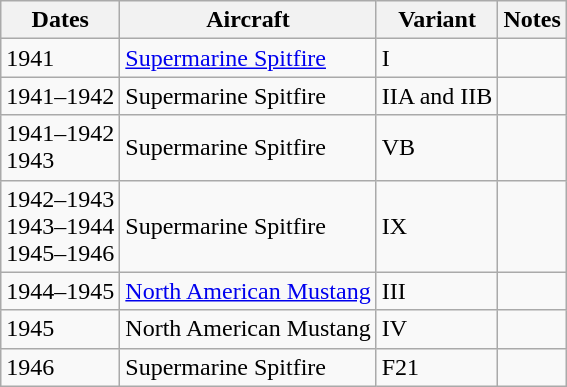<table class="wikitable">
<tr>
<th>Dates</th>
<th>Aircraft</th>
<th>Variant</th>
<th>Notes</th>
</tr>
<tr>
<td>1941</td>
<td><a href='#'>Supermarine Spitfire</a></td>
<td>I</td>
<td></td>
</tr>
<tr>
<td>1941–1942</td>
<td>Supermarine Spitfire</td>
<td>IIA and IIB</td>
<td></td>
</tr>
<tr>
<td>1941–1942<br>1943</td>
<td>Supermarine Spitfire</td>
<td>VB</td>
<td></td>
</tr>
<tr>
<td>1942–1943<br>1943–1944<br>1945–1946</td>
<td>Supermarine Spitfire</td>
<td>IX</td>
<td></td>
</tr>
<tr>
<td>1944–1945</td>
<td><a href='#'>North American Mustang</a></td>
<td>III</td>
<td></td>
</tr>
<tr>
<td>1945</td>
<td>North American Mustang</td>
<td>IV</td>
<td></td>
</tr>
<tr>
<td>1946</td>
<td>Supermarine Spitfire</td>
<td>F21</td>
<td></td>
</tr>
</table>
